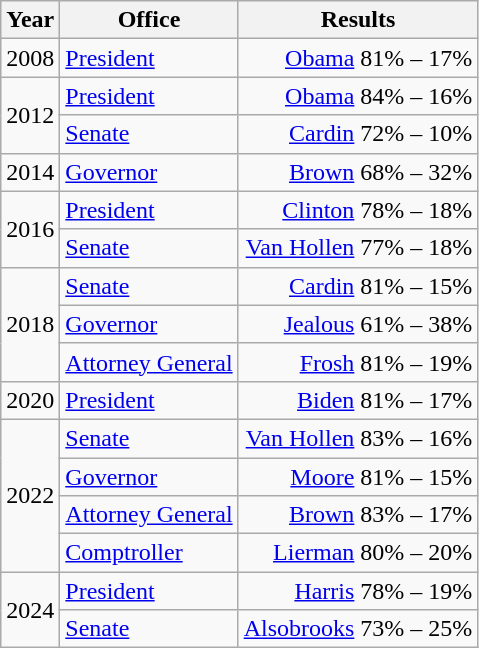<table class=wikitable>
<tr>
<th>Year</th>
<th>Office</th>
<th>Results</th>
</tr>
<tr>
<td>2008</td>
<td><a href='#'>President</a></td>
<td align="right" ><a href='#'>Obama</a> 81% – 17%</td>
</tr>
<tr>
<td rowspan=2>2012</td>
<td><a href='#'>President</a></td>
<td align="right" ><a href='#'>Obama</a> 84% – 16%</td>
</tr>
<tr>
<td><a href='#'>Senate</a></td>
<td align="right" ><a href='#'>Cardin</a> 72% – 10%</td>
</tr>
<tr>
<td>2014</td>
<td><a href='#'>Governor</a></td>
<td align="right" ><a href='#'>Brown</a> 68% – 32%</td>
</tr>
<tr>
<td rowspan=2>2016</td>
<td><a href='#'>President</a></td>
<td align="right" ><a href='#'>Clinton</a> 78% – 18%</td>
</tr>
<tr>
<td><a href='#'>Senate</a></td>
<td align="right" ><a href='#'>Van Hollen</a> 77% – 18%</td>
</tr>
<tr>
<td rowspan=3>2018</td>
<td><a href='#'>Senate</a></td>
<td align="right" ><a href='#'>Cardin</a> 81% – 15%</td>
</tr>
<tr>
<td><a href='#'>Governor</a></td>
<td align="right" ><a href='#'>Jealous</a> 61% – 38%</td>
</tr>
<tr>
<td><a href='#'>Attorney General</a></td>
<td align="right" ><a href='#'>Frosh</a> 81% – 19%</td>
</tr>
<tr>
<td>2020</td>
<td><a href='#'>President</a></td>
<td align="right" ><a href='#'>Biden</a> 81% – 17%</td>
</tr>
<tr>
<td rowspan=4>2022</td>
<td><a href='#'>Senate</a></td>
<td align="right" ><a href='#'>Van Hollen</a> 83% – 16%</td>
</tr>
<tr>
<td><a href='#'>Governor</a></td>
<td align="right" ><a href='#'>Moore</a> 81% – 15%</td>
</tr>
<tr>
<td><a href='#'>Attorney General</a></td>
<td align="right" ><a href='#'>Brown</a> 83% – 17%</td>
</tr>
<tr>
<td><a href='#'>Comptroller</a></td>
<td align="right" ><a href='#'>Lierman</a> 80% – 20%</td>
</tr>
<tr>
<td rowspan=2>2024</td>
<td><a href='#'>President</a></td>
<td align="right" ><a href='#'>Harris</a> 78% – 19%</td>
</tr>
<tr>
<td><a href='#'>Senate</a></td>
<td align="right" ><a href='#'>Alsobrooks</a> 73% – 25%</td>
</tr>
</table>
